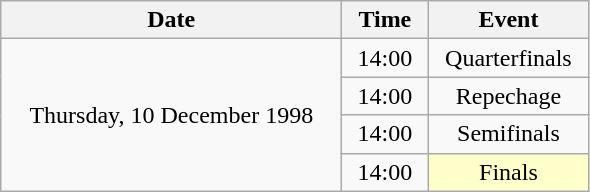<table class = "wikitable" style="text-align:center;">
<tr>
<th width=220>Date</th>
<th width=50>Time</th>
<th width=100>Event</th>
</tr>
<tr>
<td rowspan=4>Thursday, 10 December 1998</td>
<td>14:00</td>
<td>Quarterfinals</td>
</tr>
<tr>
<td>14:00</td>
<td>Repechage</td>
</tr>
<tr>
<td>14:00</td>
<td>Semifinals</td>
</tr>
<tr>
<td>14:00</td>
<td bgcolor=ffffcc>Finals</td>
</tr>
</table>
